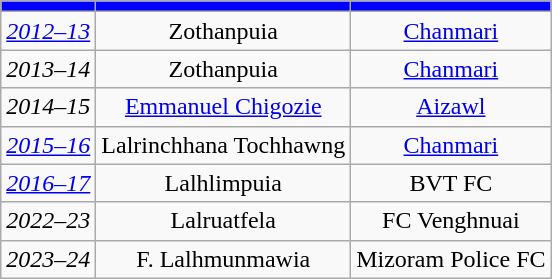<table class="wikitable sortable" style="text-align: center;">
<tr>
<th style="background:#0000FF;"></th>
<th style="background:#0000FF;"></th>
<th style="background:#0000FF;"></th>
</tr>
<tr>
<td><em><a href='#'>2012–13</a></em></td>
<td>Zothanpuia</td>
<td><a href='#'>Chanmari</a></td>
</tr>
<tr>
<td><em>2013–14</em></td>
<td>Zothanpuia</td>
<td><a href='#'>Chanmari</a></td>
</tr>
<tr>
<td><em>2014–15</em></td>
<td><a href='#'>Emmanuel Chigozie</a></td>
<td><a href='#'>Aizawl</a></td>
</tr>
<tr>
<td><em><a href='#'>2015–16</a></em></td>
<td>Lalrinchhana Tochhawng</td>
<td><a href='#'>Chanmari</a></td>
</tr>
<tr>
<td><em><a href='#'>2016–17</a></em></td>
<td>Lalhlimpuia</td>
<td>BVT FC</td>
</tr>
<tr>
<td><em>2022–23</em></td>
<td>Lalruatfela</td>
<td>FC Venghnuai</td>
</tr>
<tr>
<td><em>2023–24</em></td>
<td>F. Lalhmunmawia</td>
<td>Mizoram Police FC</td>
</tr>
</table>
